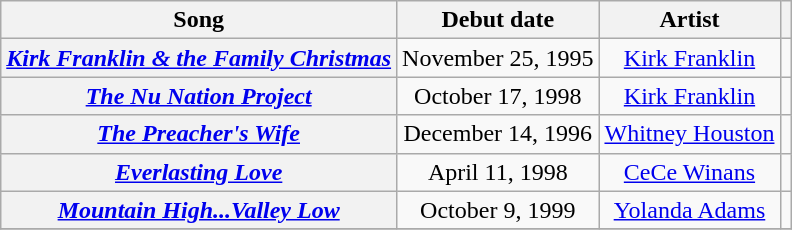<table class="wikitable sortable plainrowheaders" style="text-align:center;" border="1";">
<tr>
<th scope=col>Song</th>
<th scope=col>Debut date</th>
<th scope=col>Artist</th>
<th scope=col class="unsortable"></th>
</tr>
<tr>
<th scope="row"><em><a href='#'>Kirk Franklin & the Family Christmas</a></em></th>
<td>November 25, 1995</td>
<td><a href='#'>Kirk Franklin</a></td>
<td></td>
</tr>
<tr>
<th scope="row"><em><a href='#'>The Nu Nation Project</a></em></th>
<td>October 17, 1998</td>
<td><a href='#'>Kirk Franklin</a></td>
<td></td>
</tr>
<tr>
<th scope="row"><em><a href='#'>The Preacher's Wife</a></em></th>
<td>December 14, 1996</td>
<td><a href='#'>Whitney Houston</a></td>
<td></td>
</tr>
<tr>
<th scope="row"><em><a href='#'>Everlasting Love</a></em></th>
<td>April 11, 1998</td>
<td><a href='#'>CeCe Winans</a></td>
<td></td>
</tr>
<tr>
<th scope="row"><em><a href='#'>Mountain High...Valley Low</a></em></th>
<td>October 9, 1999</td>
<td><a href='#'>Yolanda Adams</a></td>
<td></td>
</tr>
<tr>
</tr>
</table>
